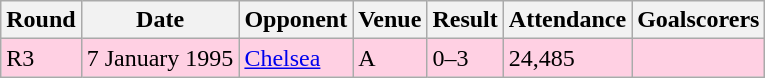<table class="wikitable">
<tr>
<th>Round</th>
<th>Date</th>
<th>Opponent</th>
<th>Venue</th>
<th>Result</th>
<th>Attendance</th>
<th>Goalscorers</th>
</tr>
<tr style="background-color: #ffd0e3;">
<td>R3</td>
<td>7 January 1995</td>
<td><a href='#'>Chelsea</a></td>
<td>A</td>
<td>0–3</td>
<td>24,485</td>
<td></td>
</tr>
</table>
